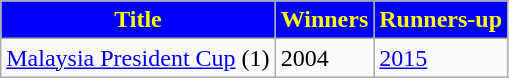<table class="wikitable">
<tr>
<th style="background:blue; color:yellow; text-align:center;">Title</th>
<th style="background:blue; color:yellow; text-align:center;">Winners</th>
<th style="background:blue; color:yellow; text-align:center;">Runners-up</th>
</tr>
<tr>
<td VAlign=Top><a href='#'>Malaysia President Cup</a> (1)</td>
<td VAlign=Top>2004</td>
<td VAlign=Top><a href='#'>2015</a></td>
</tr>
</table>
